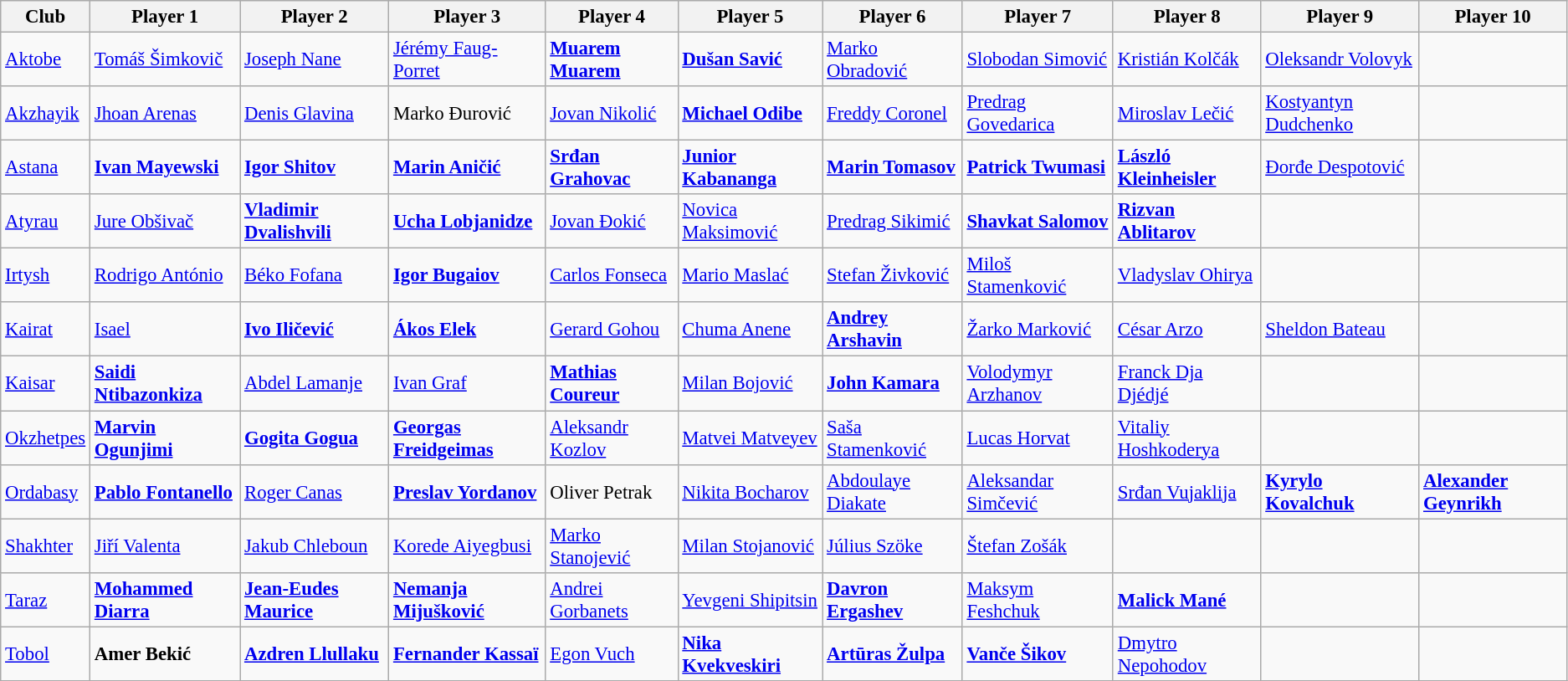<table class="wikitable" style="font-size:95%;">
<tr>
<th>Club</th>
<th>Player 1</th>
<th>Player 2</th>
<th>Player 3</th>
<th>Player 4</th>
<th>Player 5</th>
<th>Player 6</th>
<th>Player 7</th>
<th>Player 8</th>
<th>Player 9</th>
<th>Player 10</th>
</tr>
<tr>
<td><a href='#'>Aktobe</a></td>
<td> <a href='#'>Tomáš Šimkovič</a></td>
<td> <a href='#'>Joseph Nane</a></td>
<td> <a href='#'>Jérémy Faug-Porret</a></td>
<td> <strong><a href='#'>Muarem Muarem</a></strong></td>
<td> <strong><a href='#'>Dušan Savić</a></strong></td>
<td> <a href='#'>Marko Obradović</a></td>
<td> <a href='#'>Slobodan Simović</a></td>
<td> <a href='#'>Kristián Kolčák</a></td>
<td> <a href='#'>Oleksandr Volovyk</a></td>
<td></td>
</tr>
<tr>
<td><a href='#'>Akzhayik</a></td>
<td> <a href='#'>Jhoan Arenas</a></td>
<td> <a href='#'>Denis Glavina</a></td>
<td> Marko Đurović</td>
<td> <a href='#'>Jovan Nikolić</a></td>
<td> <strong><a href='#'>Michael Odibe</a></strong></td>
<td> <a href='#'>Freddy Coronel</a></td>
<td> <a href='#'>Predrag Govedarica</a></td>
<td> <a href='#'>Miroslav Lečić</a></td>
<td> <a href='#'>Kostyantyn Dudchenko</a></td>
<td></td>
</tr>
<tr>
<td><a href='#'>Astana</a></td>
<td> <strong><a href='#'>Ivan Mayewski</a></strong></td>
<td> <strong><a href='#'>Igor Shitov</a></strong></td>
<td> <strong><a href='#'>Marin Aničić</a></strong></td>
<td> <strong><a href='#'>Srđan Grahovac</a></strong></td>
<td> <strong><a href='#'>Junior Kabananga</a></strong></td>
<td> <strong><a href='#'>Marin Tomasov</a></strong></td>
<td> <strong><a href='#'>Patrick Twumasi</a></strong></td>
<td> <strong><a href='#'>László Kleinheisler</a></strong></td>
<td> <a href='#'>Đorđe Despotović</a></td>
<td></td>
</tr>
<tr>
<td><a href='#'>Atyrau</a></td>
<td> <a href='#'>Jure Obšivač</a></td>
<td> <strong><a href='#'>Vladimir Dvalishvili</a></strong></td>
<td> <strong><a href='#'>Ucha Lobjanidze</a></strong></td>
<td> <a href='#'>Jovan Đokić</a></td>
<td> <a href='#'>Novica Maksimović</a></td>
<td> <a href='#'>Predrag Sikimić</a></td>
<td> <strong><a href='#'>Shavkat Salomov</a></strong></td>
<td> <strong><a href='#'>Rizvan Ablitarov</a></strong></td>
<td></td>
<td></td>
</tr>
<tr>
<td><a href='#'>Irtysh</a></td>
<td> <a href='#'>Rodrigo António</a></td>
<td> <a href='#'>Béko Fofana</a></td>
<td> <strong><a href='#'>Igor Bugaiov</a></strong></td>
<td> <a href='#'>Carlos Fonseca</a></td>
<td> <a href='#'>Mario Maslać</a></td>
<td> <a href='#'>Stefan Živković</a></td>
<td> <a href='#'>Miloš Stamenković</a></td>
<td> <a href='#'>Vladyslav Ohirya</a></td>
<td></td>
<td></td>
</tr>
<tr>
<td><a href='#'>Kairat</a></td>
<td> <a href='#'>Isael</a></td>
<td> <strong><a href='#'>Ivo Iličević</a></strong></td>
<td> <strong><a href='#'>Ákos Elek</a></strong></td>
<td> <a href='#'>Gerard Gohou</a></td>
<td> <a href='#'>Chuma Anene</a></td>
<td> <strong><a href='#'>Andrey Arshavin</a></strong></td>
<td> <a href='#'>Žarko Marković</a></td>
<td> <a href='#'>César Arzo</a></td>
<td> <a href='#'>Sheldon Bateau</a></td>
<td></td>
</tr>
<tr>
<td><a href='#'>Kaisar</a></td>
<td> <strong><a href='#'>Saidi Ntibazonkiza</a></strong></td>
<td> <a href='#'>Abdel Lamanje</a></td>
<td> <a href='#'>Ivan Graf</a></td>
<td> <strong><a href='#'>Mathias Coureur</a></strong></td>
<td> <a href='#'>Milan Bojović</a></td>
<td> <strong><a href='#'>John Kamara</a></strong></td>
<td> <a href='#'>Volodymyr Arzhanov</a></td>
<td> <a href='#'>Franck Dja Djédjé</a></td>
<td></td>
<td></td>
</tr>
<tr>
<td><a href='#'>Okzhetpes</a></td>
<td> <strong><a href='#'>Marvin Ogunjimi</a></strong></td>
<td> <strong><a href='#'>Gogita Gogua</a></strong></td>
<td> <strong><a href='#'>Georgas Freidgeimas</a></strong></td>
<td> <a href='#'>Aleksandr Kozlov</a></td>
<td> <a href='#'>Matvei Matveyev</a></td>
<td> <a href='#'>Saša Stamenković</a></td>
<td> <a href='#'>Lucas Horvat</a></td>
<td> <a href='#'>Vitaliy Hoshkoderya</a></td>
<td></td>
<td></td>
</tr>
<tr>
<td><a href='#'>Ordabasy</a></td>
<td> <strong><a href='#'>Pablo Fontanello</a></strong></td>
<td> <a href='#'>Roger Canas</a></td>
<td> <strong><a href='#'>Preslav Yordanov</a></strong></td>
<td> Oliver Petrak</td>
<td> <a href='#'>Nikita Bocharov</a></td>
<td> <a href='#'>Abdoulaye Diakate</a></td>
<td> <a href='#'>Aleksandar Simčević</a></td>
<td> <a href='#'>Srđan Vujaklija</a></td>
<td> <strong><a href='#'>Kyrylo Kovalchuk</a></strong></td>
<td> <strong><a href='#'>Alexander Geynrikh</a></strong></td>
</tr>
<tr>
<td><a href='#'>Shakhter</a></td>
<td> <a href='#'>Jiří Valenta</a></td>
<td> <a href='#'>Jakub Chleboun</a></td>
<td> <a href='#'>Korede Aiyegbusi</a></td>
<td> <a href='#'>Marko Stanojević</a></td>
<td> <a href='#'>Milan Stojanović</a></td>
<td> <a href='#'>Július Szöke</a></td>
<td> <a href='#'>Štefan Zošák</a></td>
<td></td>
<td></td>
<td></td>
</tr>
<tr>
<td><a href='#'>Taraz</a></td>
<td> <strong><a href='#'>Mohammed Diarra</a></strong></td>
<td> <strong><a href='#'>Jean-Eudes Maurice</a></strong></td>
<td> <strong><a href='#'>Nemanja Mijušković</a></strong></td>
<td> <a href='#'>Andrei Gorbanets</a></td>
<td> <a href='#'>Yevgeni Shipitsin</a></td>
<td> <strong><a href='#'>Davron Ergashev</a></strong></td>
<td> <a href='#'>Maksym Feshchuk</a></td>
<td> <strong><a href='#'>Malick Mané</a></strong></td>
<td></td>
<td></td>
</tr>
<tr>
<td><a href='#'>Tobol</a></td>
<td> <strong>Amer Bekić</strong></td>
<td> <strong><a href='#'>Azdren Llullaku</a></strong></td>
<td> <strong><a href='#'>Fernander Kassaï</a></strong></td>
<td> <a href='#'>Egon Vuch</a></td>
<td> <strong><a href='#'>Nika Kvekveskiri</a></strong></td>
<td> <strong><a href='#'>Artūras Žulpa</a></strong></td>
<td> <strong><a href='#'>Vanče Šikov</a></strong></td>
<td> <a href='#'>Dmytro Nepohodov</a></td>
<td></td>
<td></td>
</tr>
<tr>
</tr>
</table>
